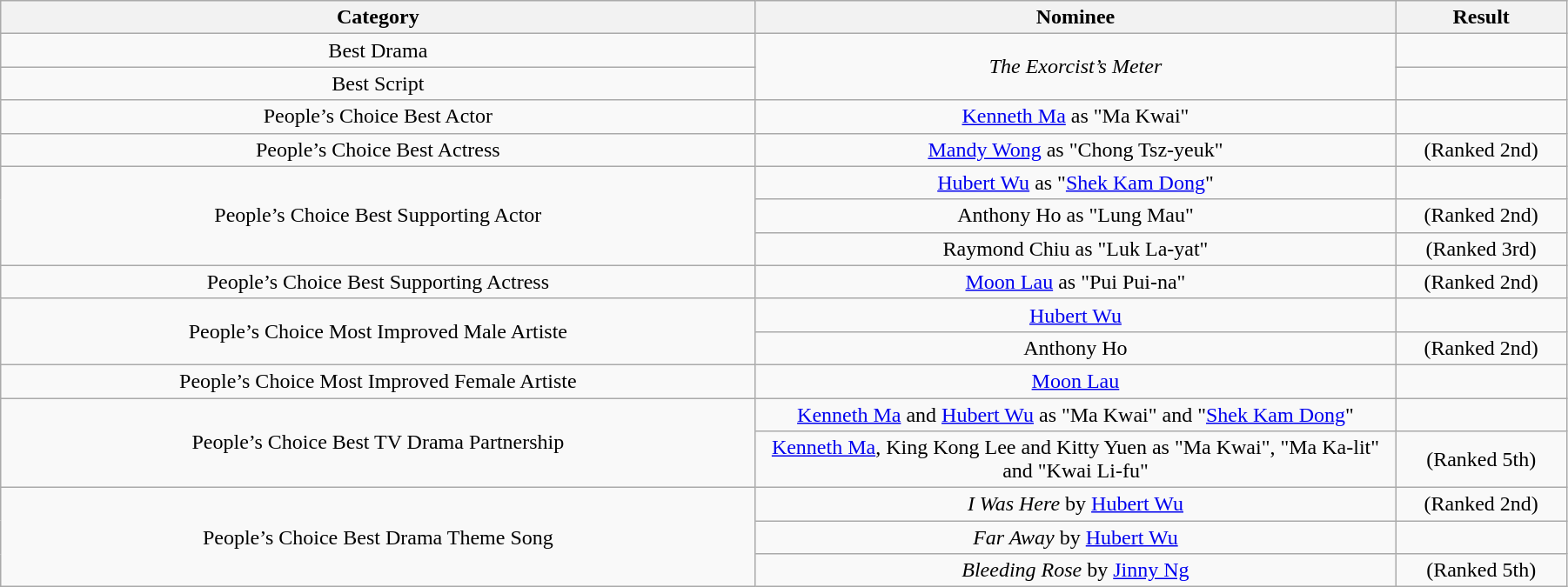<table class="wikitable" style="width:95%; text-align:center;">
<tr>
<th style="width:290px;">Category</th>
<th style="width:245px;">Nominee</th>
<th style="width:60px;">Result</th>
</tr>
<tr>
<td>Best Drama</td>
<td rowspan=2><em>The Exorcist’s Meter</em></td>
<td></td>
</tr>
<tr>
<td>Best Script</td>
<td></td>
</tr>
<tr>
<td>People’s Choice Best Actor</td>
<td><a href='#'>Kenneth Ma</a> as "Ma Kwai"</td>
<td></td>
</tr>
<tr>
<td>People’s Choice Best Actress</td>
<td><a href='#'>Mandy Wong</a> as "Chong Tsz-yeuk"</td>
<td> (Ranked 2nd)</td>
</tr>
<tr>
<td rowspan=3>People’s Choice Best Supporting Actor</td>
<td><a href='#'>Hubert Wu</a> as "<a href='#'>Shek Kam Dong</a>"</td>
<td></td>
</tr>
<tr>
<td>Anthony Ho as "Lung Mau"</td>
<td> (Ranked 2nd)</td>
</tr>
<tr>
<td>Raymond Chiu as "Luk La-yat"</td>
<td> (Ranked 3rd)</td>
</tr>
<tr>
<td>People’s Choice Best Supporting Actress</td>
<td><a href='#'>Moon Lau</a> as "Pui Pui-na"</td>
<td> (Ranked 2nd)</td>
</tr>
<tr>
<td rowspan=2>People’s Choice Most Improved Male Artiste</td>
<td><a href='#'>Hubert Wu</a></td>
<td></td>
</tr>
<tr>
<td>Anthony Ho</td>
<td> (Ranked 2nd)</td>
</tr>
<tr>
<td>People’s Choice Most Improved Female Artiste</td>
<td><a href='#'>Moon Lau</a></td>
<td></td>
</tr>
<tr>
<td rowspan=2>People’s Choice Best TV Drama Partnership</td>
<td><a href='#'>Kenneth Ma</a> and <a href='#'>Hubert Wu</a> as "Ma Kwai" and "<a href='#'>Shek Kam Dong</a>"</td>
<td></td>
</tr>
<tr>
<td><a href='#'>Kenneth Ma</a>, King Kong Lee and Kitty Yuen as "Ma Kwai", "Ma Ka-lit" and "Kwai Li-fu"</td>
<td> (Ranked 5th)</td>
</tr>
<tr>
<td rowspan=3>People’s Choice Best Drama Theme Song</td>
<td><em>I Was Here</em> by <a href='#'>Hubert Wu</a></td>
<td> (Ranked 2nd)</td>
</tr>
<tr>
<td><em>Far Away</em> by <a href='#'>Hubert Wu</a></td>
<td></td>
</tr>
<tr>
<td><em> Bleeding Rose </em> by <a href='#'>Jinny Ng</a></td>
<td> (Ranked 5th)</td>
</tr>
</table>
